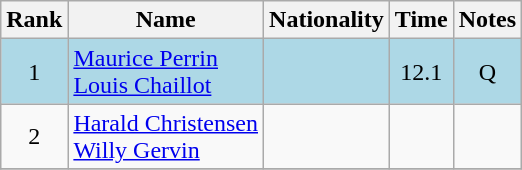<table class="wikitable sortable" style="text-align:center">
<tr>
<th>Rank</th>
<th>Name</th>
<th>Nationality</th>
<th>Time</th>
<th>Notes</th>
</tr>
<tr bgcolor=lightblue>
<td>1</td>
<td align=left><a href='#'>Maurice Perrin</a><br><a href='#'>Louis Chaillot</a></td>
<td align=left></td>
<td>12.1</td>
<td>Q</td>
</tr>
<tr>
<td>2</td>
<td align=left><a href='#'>Harald Christensen</a><br><a href='#'>Willy Gervin</a></td>
<td align=left></td>
<td></td>
<td></td>
</tr>
<tr>
</tr>
</table>
